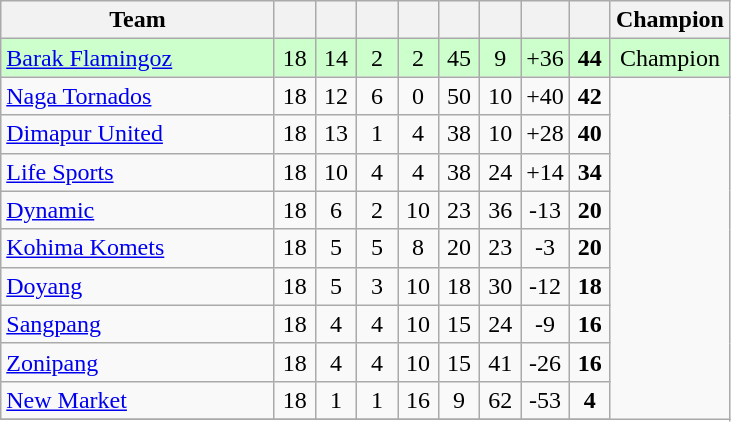<table class="wikitable" style="text-align:center">
<tr>
<th width="175">Team</th>
<th width="20"></th>
<th width="20"></th>
<th width="20"></th>
<th width="20"></th>
<th width="20"></th>
<th width="20"></th>
<th width="20"></th>
<th width="20"></th>
<th width="30">Champion</th>
</tr>
<tr bgcolor="#ccffcc">
<td align=left><a href='#'>Barak Flamingoz</a></td>
<td>18</td>
<td>14</td>
<td>2</td>
<td>2</td>
<td>45</td>
<td>9</td>
<td>+36</td>
<td><strong>44</strong></td>
<td>Champion</td>
</tr>
<tr>
<td align=left><a href='#'>Naga Tornados</a></td>
<td>18</td>
<td>12</td>
<td>6</td>
<td>0</td>
<td>50</td>
<td>10</td>
<td>+40</td>
<td><strong>42</strong></td>
</tr>
<tr>
<td align=left><a href='#'>Dimapur United</a></td>
<td>18</td>
<td>13</td>
<td>1</td>
<td>4</td>
<td>38</td>
<td>10</td>
<td>+28</td>
<td><strong>40</strong></td>
</tr>
<tr>
<td align=left><a href='#'>Life Sports</a></td>
<td>18</td>
<td>10</td>
<td>4</td>
<td>4</td>
<td>38</td>
<td>24</td>
<td>+14</td>
<td><strong>34</strong></td>
</tr>
<tr>
<td align=left><a href='#'>Dynamic</a></td>
<td>18</td>
<td>6</td>
<td>2</td>
<td>10</td>
<td>23</td>
<td>36</td>
<td>-13</td>
<td><strong>20</strong></td>
</tr>
<tr>
<td align=left><a href='#'>Kohima Komets</a></td>
<td>18</td>
<td>5</td>
<td>5</td>
<td>8</td>
<td>20</td>
<td>23</td>
<td>-3</td>
<td><strong>20</strong></td>
</tr>
<tr>
<td align=left><a href='#'>Doyang</a></td>
<td>18</td>
<td>5</td>
<td>3</td>
<td>10</td>
<td>18</td>
<td>30</td>
<td>-12</td>
<td><strong>18</strong></td>
</tr>
<tr>
<td align=left><a href='#'>Sangpang</a></td>
<td>18</td>
<td>4</td>
<td>4</td>
<td>10</td>
<td>15</td>
<td>24</td>
<td>-9</td>
<td><strong>16</strong></td>
</tr>
<tr>
<td align=left><a href='#'>Zonipang</a></td>
<td>18</td>
<td>4</td>
<td>4</td>
<td>10</td>
<td>15</td>
<td>41</td>
<td>-26</td>
<td><strong>16</strong></td>
</tr>
<tr>
<td align=left><a href='#'>New Market</a></td>
<td>18</td>
<td>1</td>
<td>1</td>
<td>16</td>
<td>9</td>
<td>62</td>
<td>-53</td>
<td><strong>4</strong></td>
</tr>
<tr>
</tr>
</table>
